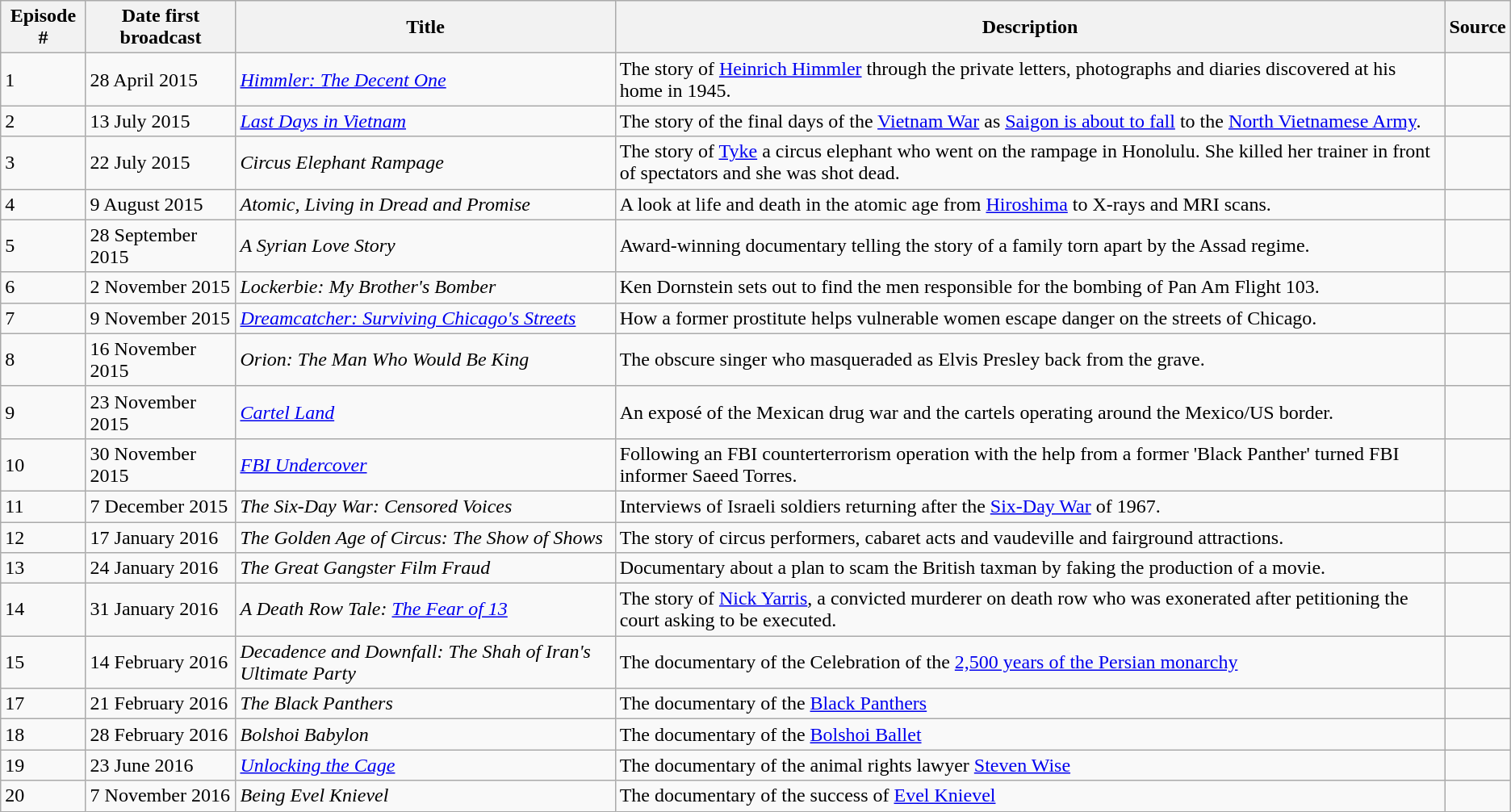<table class="wikitable">
<tr>
<th>Episode #</th>
<th>Date first broadcast</th>
<th>Title</th>
<th>Description</th>
<th>Source</th>
</tr>
<tr>
<td>1</td>
<td>28 April 2015</td>
<td><em><a href='#'>Himmler: The Decent One</a></em></td>
<td>The story of <a href='#'>Heinrich Himmler</a> through the private letters, photographs and diaries discovered at his home in 1945.</td>
<td></td>
</tr>
<tr>
<td>2</td>
<td>13 July 2015</td>
<td><em><a href='#'>Last Days in Vietnam</a></em></td>
<td>The story of the final days of the <a href='#'>Vietnam War</a> as <a href='#'>Saigon is about to fall</a> to the <a href='#'>North Vietnamese Army</a>.</td>
<td></td>
</tr>
<tr>
<td>3</td>
<td>22 July 2015</td>
<td><em>Circus Elephant Rampage</em></td>
<td>The story of <a href='#'>Tyke</a> a circus elephant who went on the rampage in Honolulu. She killed her trainer in front of spectators and she was shot dead.</td>
<td></td>
</tr>
<tr>
<td>4</td>
<td>9 August 2015</td>
<td><em>Atomic, Living in Dread and Promise</em></td>
<td>A look at life and death in the atomic age from <a href='#'>Hiroshima</a> to X-rays and MRI scans.</td>
<td></td>
</tr>
<tr>
<td>5</td>
<td>28 September 2015</td>
<td><em>A Syrian Love Story</em></td>
<td>Award-winning documentary telling the story of a family torn apart by the Assad regime.</td>
<td></td>
</tr>
<tr>
<td>6</td>
<td>2 November 2015</td>
<td><em>Lockerbie: My Brother's Bomber</em></td>
<td>Ken Dornstein sets out to find the men responsible for the bombing of Pan Am Flight 103.</td>
<td></td>
</tr>
<tr>
<td>7</td>
<td>9 November 2015</td>
<td><em><a href='#'>Dreamcatcher: Surviving Chicago's Streets</a></em></td>
<td>How a former prostitute helps vulnerable women escape danger on the streets of Chicago.</td>
<td></td>
</tr>
<tr>
<td>8</td>
<td>16 November 2015</td>
<td><em>Orion: The Man Who Would Be King</em></td>
<td>The obscure singer who masqueraded as Elvis Presley back from the grave.</td>
<td></td>
</tr>
<tr>
<td>9</td>
<td>23 November 2015</td>
<td><em><a href='#'>Cartel Land</a></em></td>
<td>An exposé of the Mexican drug war and the cartels operating around the Mexico/US border.</td>
<td></td>
</tr>
<tr>
<td>10</td>
<td>30 November 2015</td>
<td><em><a href='#'>FBI Undercover</a></em></td>
<td>Following an FBI counterterrorism operation with the help from a former 'Black Panther' turned FBI informer Saeed Torres.</td>
<td></td>
</tr>
<tr>
<td>11</td>
<td>7 December 2015</td>
<td><em>The Six-Day War: Censored Voices</em></td>
<td>Interviews of Israeli soldiers returning after the <a href='#'>Six-Day War</a> of 1967.</td>
<td></td>
</tr>
<tr>
<td>12</td>
<td>17 January 2016</td>
<td><em>The Golden Age of Circus: The Show of Shows</em></td>
<td>The story of circus performers, cabaret acts and vaudeville and fairground attractions.</td>
<td></td>
</tr>
<tr>
<td>13</td>
<td>24 January 2016</td>
<td><em>The Great Gangster Film Fraud</em></td>
<td>Documentary about a plan to scam the British taxman by faking the production of a movie.</td>
<td></td>
</tr>
<tr>
<td>14</td>
<td>31 January 2016</td>
<td><em>A Death Row Tale: <a href='#'>The Fear of 13</a></em></td>
<td>The story of <a href='#'>Nick Yarris</a>, a convicted murderer on death row who was exonerated after petitioning the court asking to be executed.</td>
<td></td>
</tr>
<tr>
<td>15</td>
<td>14 February 2016</td>
<td><em>Decadence and Downfall: The Shah of Iran's Ultimate Party</em></td>
<td>The documentary of the Celebration of the <a href='#'>2,500 years of the Persian monarchy</a></td>
<td></td>
</tr>
<tr>
<td>17</td>
<td>21 February 2016</td>
<td><em>The Black Panthers</em></td>
<td>The documentary of the <a href='#'>Black Panthers</a></td>
<td></td>
</tr>
<tr>
<td>18</td>
<td>28 February 2016</td>
<td><em>Bolshoi Babylon</em></td>
<td>The documentary of the <a href='#'>Bolshoi Ballet</a></td>
<td></td>
</tr>
<tr>
<td>19</td>
<td>23 June 2016</td>
<td><em><a href='#'>Unlocking the Cage</a></em></td>
<td>The documentary of the animal rights lawyer <a href='#'>Steven Wise</a></td>
<td></td>
</tr>
<tr>
<td>20</td>
<td>7 November 2016</td>
<td><em>Being Evel Knievel</em></td>
<td>The documentary of the success of <a href='#'>Evel Knievel</a></td>
<td></td>
</tr>
</table>
